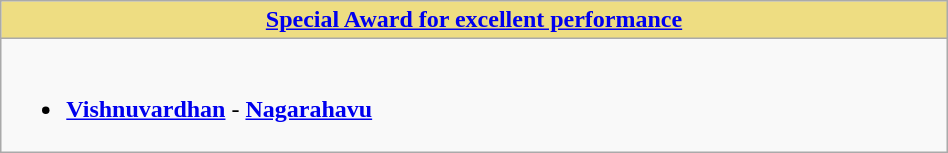<table class="wikitable" width=50% |>
<tr>
<th !  style="background:#eedd82; text-align:center; width:50%;"><a href='#'>Special Award for excellent performance</a></th>
</tr>
<tr>
<td valign="top"><br><ul><li><strong><a href='#'>Vishnuvardhan</a></strong> - <strong><a href='#'>Nagarahavu</a></strong> </li></ul></td>
</tr>
</table>
